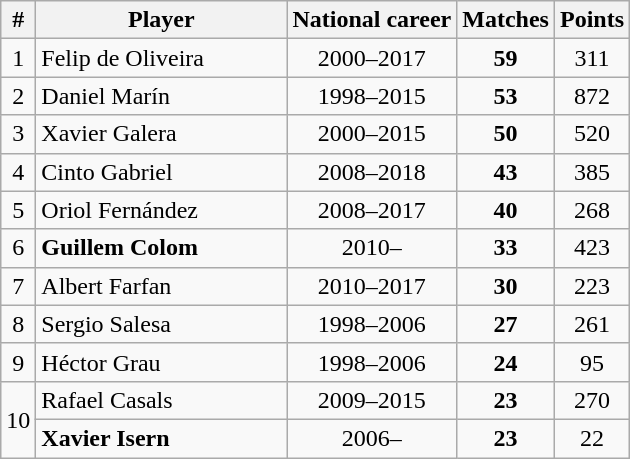<table class="wikitable sortable" style="text-align:center;">
<tr>
<th>#</th>
<th style="width:160px;">Player</th>
<th>National career</th>
<th>Matches</th>
<th>Points</th>
</tr>
<tr>
<td>1</td>
<td align=left>Felip de Oliveira</td>
<td>2000–2017</td>
<td><strong>59</strong></td>
<td>311</td>
</tr>
<tr>
<td>2</td>
<td align=left>Daniel Marín</td>
<td>1998–2015</td>
<td><strong>53</strong></td>
<td>872</td>
</tr>
<tr>
<td>3</td>
<td align=left>Xavier Galera</td>
<td>2000–2015</td>
<td><strong>50</strong></td>
<td>520</td>
</tr>
<tr>
<td>4</td>
<td align=left>Cinto Gabriel</td>
<td>2008–2018</td>
<td><strong>43</strong></td>
<td>385</td>
</tr>
<tr>
<td>5</td>
<td align=left>Oriol Fernández</td>
<td>2008–2017</td>
<td><strong>40</strong></td>
<td>268</td>
</tr>
<tr>
<td>6</td>
<td align=left><strong>Guillem Colom</strong></td>
<td>2010–</td>
<td><strong>33</strong></td>
<td>423</td>
</tr>
<tr>
<td>7</td>
<td align=left>Albert Farfan</td>
<td>2010–2017</td>
<td><strong>30</strong></td>
<td>223</td>
</tr>
<tr>
<td>8</td>
<td align=left>Sergio Salesa</td>
<td>1998–2006</td>
<td><strong>27</strong></td>
<td>261</td>
</tr>
<tr>
<td>9</td>
<td align=left>Héctor Grau</td>
<td>1998–2006</td>
<td><strong>24</strong></td>
<td>95</td>
</tr>
<tr>
<td rowspan=2>10</td>
<td align=left>Rafael Casals</td>
<td>2009–2015</td>
<td><strong>23</strong></td>
<td>270</td>
</tr>
<tr>
<td align=left><strong>Xavier Isern</strong></td>
<td>2006–</td>
<td><strong>23</strong></td>
<td>22</td>
</tr>
</table>
